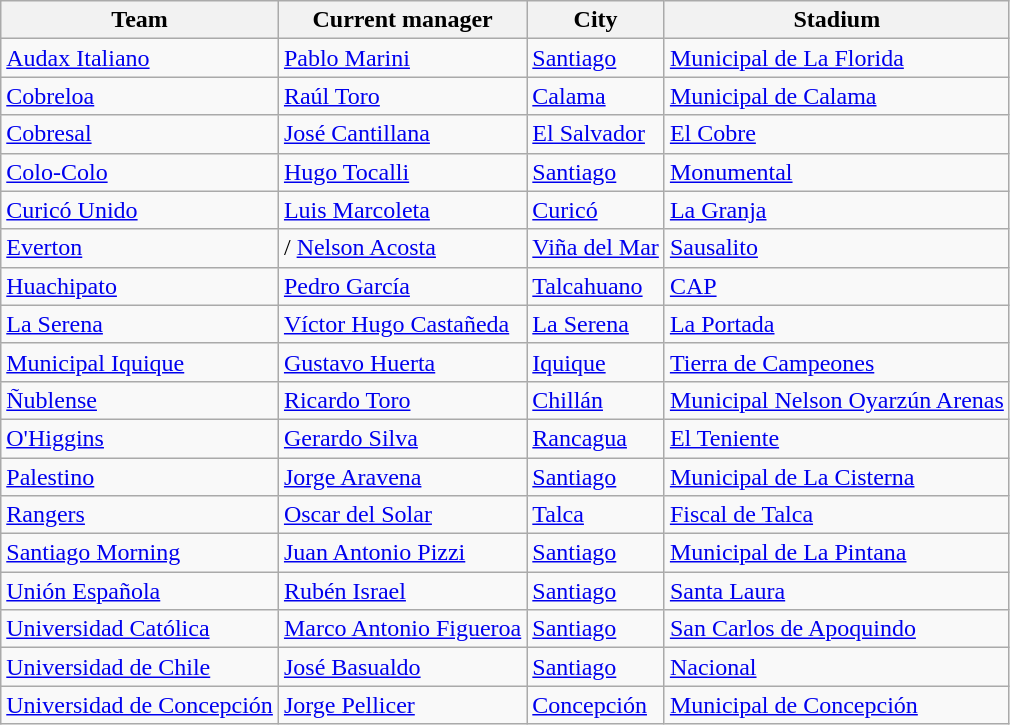<table class="wikitable sortable">
<tr>
<th>Team</th>
<th>Current manager</th>
<th>City</th>
<th>Stadium</th>
</tr>
<tr>
<td><a href='#'>Audax Italiano</a></td>
<td> <a href='#'>Pablo Marini</a></td>
<td><a href='#'>Santiago</a></td>
<td><a href='#'>Municipal de La Florida</a></td>
</tr>
<tr>
<td><a href='#'>Cobreloa</a></td>
<td> <a href='#'>Raúl Toro</a></td>
<td><a href='#'>Calama</a></td>
<td><a href='#'>Municipal de Calama</a></td>
</tr>
<tr>
<td><a href='#'>Cobresal</a></td>
<td> <a href='#'>José Cantillana</a></td>
<td><a href='#'>El Salvador</a></td>
<td><a href='#'>El Cobre</a></td>
</tr>
<tr>
<td><a href='#'>Colo-Colo</a></td>
<td> <a href='#'>Hugo Tocalli</a></td>
<td><a href='#'>Santiago</a></td>
<td><a href='#'>Monumental</a></td>
</tr>
<tr>
<td><a href='#'>Curicó Unido</a></td>
<td> <a href='#'>Luis Marcoleta</a></td>
<td><a href='#'>Curicó</a></td>
<td><a href='#'>La Granja</a></td>
</tr>
<tr>
<td><a href='#'>Everton</a></td>
<td>/ <a href='#'>Nelson Acosta</a></td>
<td><a href='#'>Viña del Mar</a></td>
<td><a href='#'>Sausalito</a></td>
</tr>
<tr>
<td><a href='#'>Huachipato</a></td>
<td> <a href='#'>Pedro García</a></td>
<td><a href='#'>Talcahuano</a></td>
<td><a href='#'>CAP</a></td>
</tr>
<tr>
<td><a href='#'>La Serena</a></td>
<td> <a href='#'>Víctor Hugo Castañeda</a></td>
<td><a href='#'>La Serena</a></td>
<td><a href='#'>La Portada</a></td>
</tr>
<tr>
<td><a href='#'>Municipal Iquique</a></td>
<td> <a href='#'>Gustavo Huerta</a></td>
<td><a href='#'>Iquique</a></td>
<td><a href='#'>Tierra de Campeones</a></td>
</tr>
<tr>
<td><a href='#'>Ñublense</a></td>
<td> <a href='#'>Ricardo Toro</a></td>
<td><a href='#'>Chillán</a></td>
<td><a href='#'>Municipal Nelson Oyarzún Arenas</a></td>
</tr>
<tr>
<td><a href='#'>O'Higgins</a></td>
<td> <a href='#'>Gerardo Silva</a></td>
<td><a href='#'>Rancagua</a></td>
<td><a href='#'>El Teniente</a></td>
</tr>
<tr>
<td><a href='#'>Palestino</a></td>
<td> <a href='#'>Jorge Aravena</a></td>
<td><a href='#'>Santiago</a></td>
<td><a href='#'>Municipal de La Cisterna</a></td>
</tr>
<tr>
<td><a href='#'>Rangers</a></td>
<td> <a href='#'>Oscar del Solar</a></td>
<td><a href='#'>Talca</a></td>
<td><a href='#'>Fiscal de Talca</a></td>
</tr>
<tr>
<td><a href='#'>Santiago Morning</a></td>
<td> <a href='#'>Juan Antonio Pizzi</a></td>
<td><a href='#'>Santiago</a></td>
<td><a href='#'>Municipal de La Pintana</a></td>
</tr>
<tr>
<td><a href='#'>Unión Española</a></td>
<td> <a href='#'>Rubén Israel</a></td>
<td><a href='#'>Santiago</a></td>
<td><a href='#'>Santa Laura</a></td>
</tr>
<tr>
<td><a href='#'>Universidad Católica</a></td>
<td> <a href='#'>Marco Antonio Figueroa</a></td>
<td><a href='#'>Santiago</a></td>
<td><a href='#'>San Carlos de Apoquindo</a></td>
</tr>
<tr>
<td><a href='#'>Universidad de Chile</a></td>
<td> <a href='#'>José Basualdo</a></td>
<td><a href='#'>Santiago</a></td>
<td><a href='#'>Nacional</a></td>
</tr>
<tr>
<td><a href='#'>Universidad de Concepción</a></td>
<td> <a href='#'>Jorge Pellicer</a></td>
<td><a href='#'>Concepción</a></td>
<td><a href='#'>Municipal de Concepción</a></td>
</tr>
</table>
